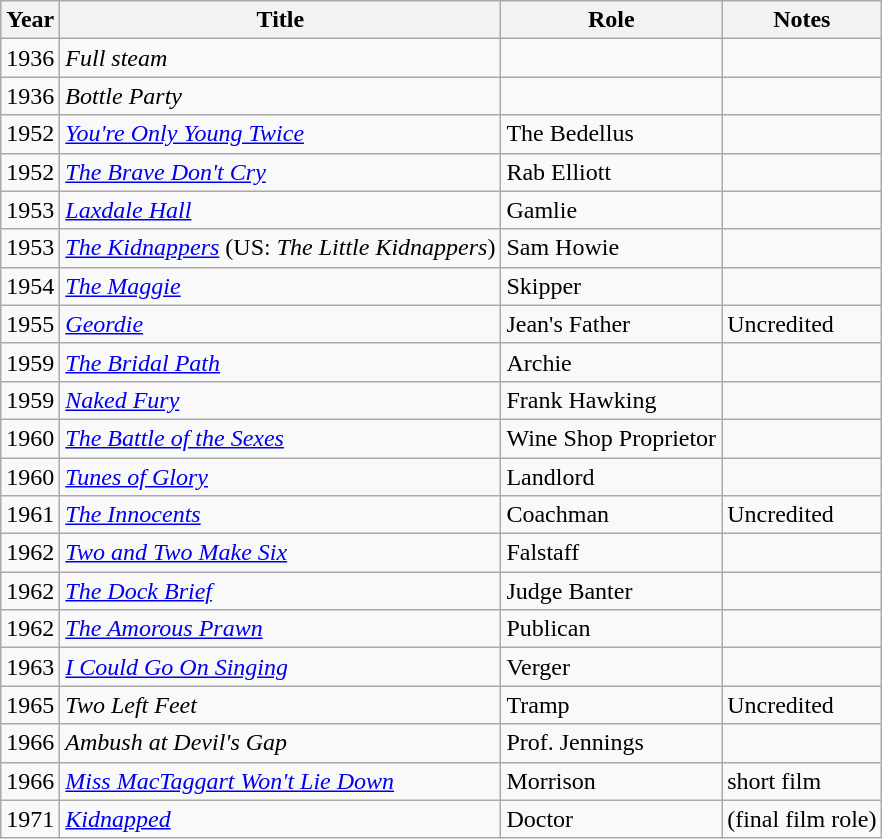<table class="wikitable">
<tr>
<th>Year</th>
<th>Title</th>
<th>Role</th>
<th>Notes</th>
</tr>
<tr>
<td>1936</td>
<td><em>Full steam</em></td>
<td></td>
<td></td>
</tr>
<tr>
<td>1936</td>
<td><em>Bottle Party</em></td>
<td></td>
<td></td>
</tr>
<tr>
<td>1952</td>
<td><em><a href='#'>You're Only Young Twice</a></em></td>
<td>The Bedellus</td>
<td></td>
</tr>
<tr>
<td>1952</td>
<td><em><a href='#'>The Brave Don't Cry</a></em></td>
<td>Rab Elliott</td>
<td></td>
</tr>
<tr>
<td>1953</td>
<td><em><a href='#'>Laxdale Hall</a></em></td>
<td>Gamlie</td>
<td></td>
</tr>
<tr>
<td>1953</td>
<td><em><a href='#'>The Kidnappers</a></em> (US: <em>The Little Kidnappers</em>)</td>
<td>Sam Howie</td>
<td></td>
</tr>
<tr>
<td>1954</td>
<td><em><a href='#'>The Maggie</a></em></td>
<td>Skipper</td>
<td></td>
</tr>
<tr>
<td>1955</td>
<td><em><a href='#'>Geordie</a></em></td>
<td>Jean's Father</td>
<td>Uncredited</td>
</tr>
<tr>
<td>1959</td>
<td><em><a href='#'>The Bridal Path</a></em></td>
<td>Archie</td>
<td></td>
</tr>
<tr>
<td>1959</td>
<td><em><a href='#'>Naked Fury</a></em></td>
<td>Frank Hawking</td>
<td></td>
</tr>
<tr>
<td>1960</td>
<td><em><a href='#'>The Battle of the Sexes</a></em></td>
<td>Wine Shop Proprietor</td>
<td></td>
</tr>
<tr>
<td>1960</td>
<td><em><a href='#'>Tunes of Glory</a></em></td>
<td>Landlord</td>
<td></td>
</tr>
<tr>
<td>1961</td>
<td><em><a href='#'>The Innocents</a></em></td>
<td>Coachman</td>
<td>Uncredited</td>
</tr>
<tr>
<td>1962</td>
<td><em><a href='#'>Two and Two Make Six</a></em></td>
<td>Falstaff</td>
<td></td>
</tr>
<tr>
<td>1962</td>
<td><em><a href='#'>The Dock Brief</a></em></td>
<td>Judge Banter</td>
<td></td>
</tr>
<tr>
<td>1962</td>
<td><em><a href='#'>The Amorous Prawn</a></em></td>
<td>Publican</td>
<td></td>
</tr>
<tr>
<td>1963</td>
<td><em><a href='#'>I Could Go On Singing</a></em></td>
<td>Verger</td>
<td></td>
</tr>
<tr>
<td>1965</td>
<td><em>Two Left Feet</em></td>
<td>Tramp</td>
<td>Uncredited</td>
</tr>
<tr>
<td>1966</td>
<td><em>Ambush at Devil's Gap</em></td>
<td>Prof. Jennings</td>
<td></td>
</tr>
<tr>
<td>1966</td>
<td><em><a href='#'>Miss MacTaggart Won't Lie Down</a></em></td>
<td>Morrison</td>
<td>short film</td>
</tr>
<tr>
<td>1971</td>
<td><em><a href='#'>Kidnapped</a></em></td>
<td>Doctor</td>
<td>(final film role)</td>
</tr>
</table>
